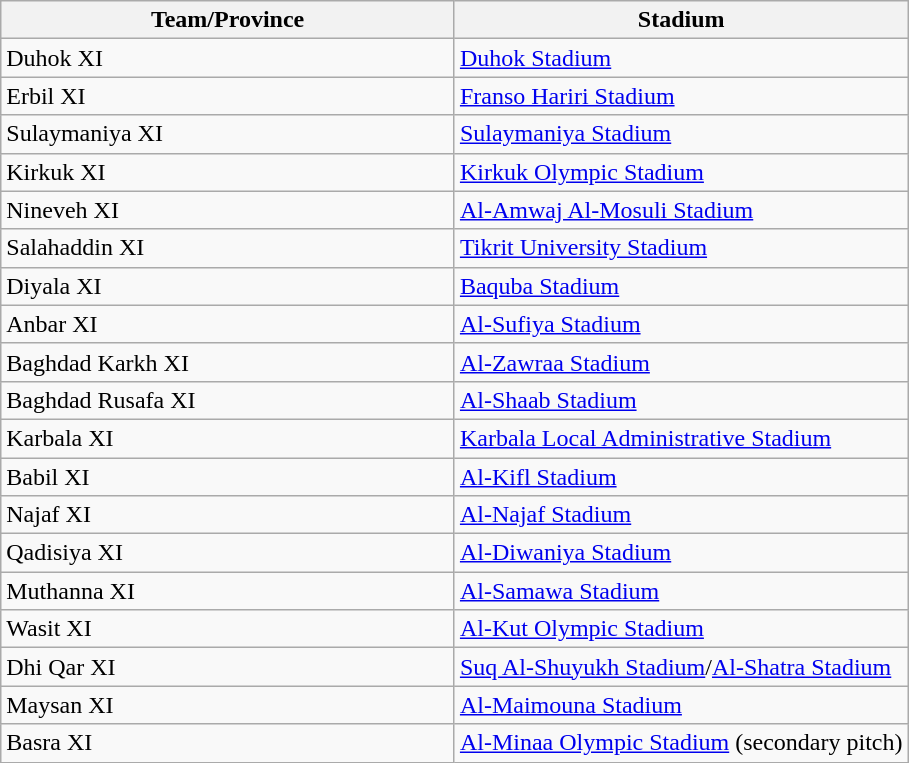<table class="wikitable">
<tr>
<th width="50%">Team/Province</th>
<th width="50%">Stadium</th>
</tr>
<tr>
<td>Duhok XI</td>
<td><a href='#'>Duhok Stadium</a></td>
</tr>
<tr>
<td>Erbil XI</td>
<td><a href='#'>Franso Hariri Stadium</a></td>
</tr>
<tr>
<td>Sulaymaniya XI</td>
<td><a href='#'>Sulaymaniya Stadium</a></td>
</tr>
<tr>
<td>Kirkuk XI</td>
<td><a href='#'>Kirkuk Olympic Stadium</a></td>
</tr>
<tr>
<td>Nineveh XI</td>
<td><a href='#'>Al-Amwaj Al-Mosuli Stadium</a></td>
</tr>
<tr>
<td>Salahaddin XI</td>
<td><a href='#'>Tikrit University Stadium</a></td>
</tr>
<tr>
<td>Diyala XI</td>
<td><a href='#'>Baquba Stadium</a></td>
</tr>
<tr>
<td>Anbar XI</td>
<td><a href='#'>Al-Sufiya Stadium</a></td>
</tr>
<tr>
<td>Baghdad Karkh XI</td>
<td><a href='#'>Al-Zawraa Stadium</a></td>
</tr>
<tr>
<td>Baghdad Rusafa XI</td>
<td><a href='#'>Al-Shaab Stadium</a></td>
</tr>
<tr>
<td>Karbala XI</td>
<td><a href='#'>Karbala Local Administrative Stadium</a></td>
</tr>
<tr>
<td>Babil XI</td>
<td><a href='#'>Al-Kifl Stadium</a></td>
</tr>
<tr>
<td>Najaf XI</td>
<td><a href='#'>Al-Najaf Stadium</a></td>
</tr>
<tr>
<td>Qadisiya XI</td>
<td><a href='#'>Al-Diwaniya Stadium</a></td>
</tr>
<tr>
<td>Muthanna XI</td>
<td><a href='#'>Al-Samawa Stadium</a></td>
</tr>
<tr>
<td>Wasit XI</td>
<td><a href='#'>Al-Kut Olympic Stadium</a></td>
</tr>
<tr>
<td>Dhi Qar XI</td>
<td><a href='#'>Suq Al-Shuyukh Stadium</a>/<a href='#'>Al-Shatra Stadium</a></td>
</tr>
<tr>
<td>Maysan XI</td>
<td><a href='#'>Al-Maimouna Stadium</a></td>
</tr>
<tr>
<td>Basra XI</td>
<td><a href='#'>Al-Minaa Olympic Stadium</a> (secondary pitch)</td>
</tr>
</table>
